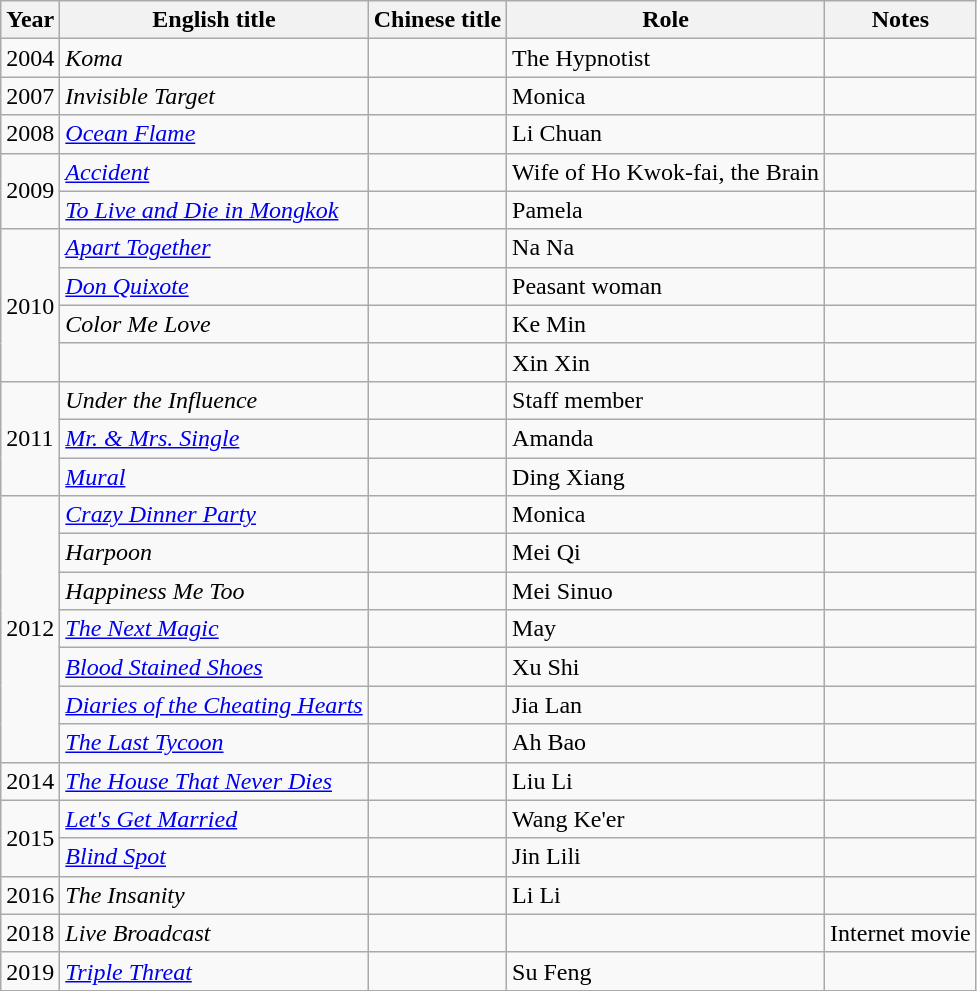<table class="wikitable">
<tr>
<th>Year</th>
<th>English title</th>
<th>Chinese title</th>
<th>Role</th>
<th>Notes</th>
</tr>
<tr>
<td>2004</td>
<td><em>Koma</em></td>
<td></td>
<td>The Hypnotist</td>
<td></td>
</tr>
<tr>
<td>2007</td>
<td><em>Invisible Target</em></td>
<td></td>
<td>Monica</td>
<td></td>
</tr>
<tr>
<td>2008</td>
<td><em><a href='#'>Ocean Flame</a></em></td>
<td></td>
<td>Li Chuan</td>
<td></td>
</tr>
<tr>
<td rowspan=2>2009</td>
<td><em><a href='#'>Accident</a></em></td>
<td></td>
<td>Wife of Ho Kwok-fai, the Brain</td>
<td></td>
</tr>
<tr>
<td><em><a href='#'>To Live and Die in Mongkok</a></em></td>
<td></td>
<td>Pamela</td>
<td></td>
</tr>
<tr>
<td rowspan=4>2010</td>
<td><em><a href='#'>Apart Together</a></em></td>
<td></td>
<td>Na Na</td>
<td></td>
</tr>
<tr>
<td><em><a href='#'>Don Quixote</a></em></td>
<td></td>
<td>Peasant woman</td>
<td></td>
</tr>
<tr>
<td><em>Color Me Love</em></td>
<td></td>
<td>Ke Min</td>
<td></td>
</tr>
<tr>
<td></td>
<td></td>
<td>Xin Xin</td>
<td></td>
</tr>
<tr>
<td rowspan=3>2011</td>
<td><em>Under the Influence</em></td>
<td></td>
<td>Staff member</td>
<td></td>
</tr>
<tr>
<td><em><a href='#'>Mr. & Mrs. Single</a></em></td>
<td></td>
<td>Amanda</td>
<td></td>
</tr>
<tr>
<td><em><a href='#'>Mural</a></em></td>
<td></td>
<td>Ding Xiang</td>
<td></td>
</tr>
<tr>
<td rowspan=7>2012</td>
<td><em><a href='#'>Crazy Dinner Party</a></em></td>
<td></td>
<td>Monica</td>
<td></td>
</tr>
<tr>
<td><em>Harpoon</em></td>
<td></td>
<td>Mei Qi</td>
<td></td>
</tr>
<tr>
<td><em>Happiness Me Too</em></td>
<td></td>
<td>Mei Sinuo</td>
<td></td>
</tr>
<tr>
<td><em><a href='#'>The Next Magic</a></em></td>
<td></td>
<td>May</td>
<td></td>
</tr>
<tr>
<td><em><a href='#'>Blood Stained Shoes</a></em></td>
<td></td>
<td>Xu Shi</td>
<td></td>
</tr>
<tr>
<td><em><a href='#'>Diaries of the Cheating Hearts</a></em></td>
<td></td>
<td>Jia Lan</td>
<td></td>
</tr>
<tr>
<td><em><a href='#'>The Last Tycoon</a></em></td>
<td></td>
<td>Ah Bao</td>
<td></td>
</tr>
<tr>
<td>2014</td>
<td><em><a href='#'>The House That Never Dies</a></em></td>
<td></td>
<td>Liu Li</td>
<td></td>
</tr>
<tr>
<td rowspan=2>2015</td>
<td><em><a href='#'>Let's Get Married</a></em></td>
<td></td>
<td>Wang Ke'er</td>
<td></td>
</tr>
<tr>
<td><em><a href='#'>Blind Spot</a></em></td>
<td></td>
<td>Jin Lili</td>
<td></td>
</tr>
<tr>
<td>2016</td>
<td><em>The Insanity</em></td>
<td></td>
<td>Li Li</td>
<td></td>
</tr>
<tr>
<td>2018</td>
<td><em>Live Broadcast</em></td>
<td></td>
<td></td>
<td>Internet movie</td>
</tr>
<tr>
<td>2019</td>
<td><em><a href='#'>Triple Threat</a></em></td>
<td></td>
<td>Su Feng</td>
<td></td>
</tr>
</table>
